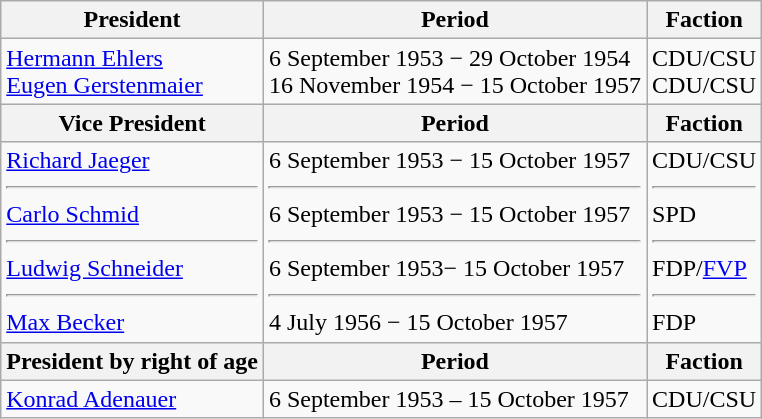<table class="wikitable">
<tr>
<th>President</th>
<th>Period</th>
<th>Faction</th>
</tr>
<tr>
<td><a href='#'>Hermann Ehlers</a><br><a href='#'>Eugen Gerstenmaier</a></td>
<td>6 September 1953 − 29 October 1954<br>16 November 1954 − 15 October 1957</td>
<td>CDU/CSU<br>CDU/CSU</td>
</tr>
<tr>
<th>Vice President</th>
<th>Period</th>
<th>Faction</th>
</tr>
<tr>
<td><a href='#'>Richard Jaeger</a><hr><a href='#'>Carlo Schmid</a><hr><a href='#'>Ludwig Schneider</a><hr><a href='#'>Max Becker</a></td>
<td>6 September 1953 − 15 October 1957<hr>6 September 1953 − 15 October 1957<hr>6 September 1953− 15 October 1957<hr>4 July 1956 − 15 October 1957</td>
<td>CDU/CSU<hr>SPD<hr>FDP/<a href='#'>FVP</a><hr>FDP</td>
</tr>
<tr>
<th>President by right of age</th>
<th>Period</th>
<th>Faction</th>
</tr>
<tr>
<td><a href='#'>Konrad Adenauer</a></td>
<td>6 September 1953 – 15 October 1957</td>
<td>CDU/CSU</td>
</tr>
</table>
